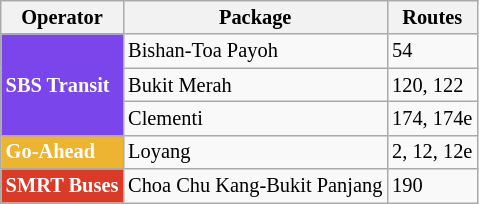<table class="wikitable" style="font-size:85%; text-align: left">
<tr>
<th>Operator</th>
<th>Package</th>
<th>Routes</th>
</tr>
<tr>
<td rowspan=3 style="background-color:#7A45EA; color: white"><strong>SBS Transit</strong></td>
<td>Bishan-Toa Payoh</td>
<td>54</td>
</tr>
<tr>
<td>Bukit Merah</td>
<td>120, 122</td>
</tr>
<tr>
<td>Clementi</td>
<td>174, 174e</td>
</tr>
<tr>
<td style="background-color:#EDB431; color: white"><strong>Go-Ahead</strong></td>
<td>Loyang</td>
<td>2, 12, 12e</td>
</tr>
<tr>
<td style="background-color:#DB3B26; color: white"><strong>SMRT Buses</strong></td>
<td>Choa Chu Kang-Bukit Panjang</td>
<td>190</td>
</tr>
</table>
